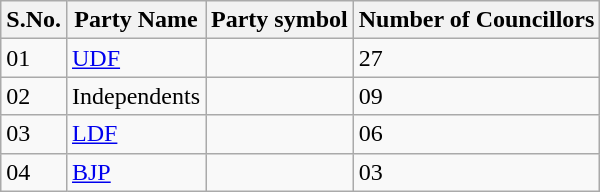<table class="sortable wikitable">
<tr>
<th>S.No.</th>
<th>Party Name</th>
<th>Party symbol</th>
<th>Number of Councillors</th>
</tr>
<tr>
<td>01</td>
<td><a href='#'>UDF</a></td>
<td></td>
<td>27</td>
</tr>
<tr>
<td>02</td>
<td>Independents</td>
<td></td>
<td>09</td>
</tr>
<tr>
<td>03</td>
<td><a href='#'>LDF</a></td>
<td></td>
<td>06</td>
</tr>
<tr>
<td>04</td>
<td><a href='#'>BJP</a></td>
<td></td>
<td>03</td>
</tr>
</table>
